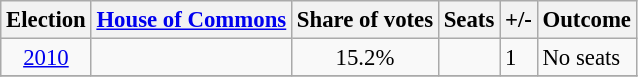<table class="wikitable sortable" style="font-size:95%">
<tr>
<th>Election</th>
<th><a href='#'>House of Commons</a></th>
<th>Share of votes</th>
<th>Seats</th>
<th align=center>+/-</th>
<th>Outcome</th>
</tr>
<tr>
<td align=center><a href='#'>2010</a></td>
<td align=center></td>
<td align=center>15.2%</td>
<td align=left></td>
<td align=left> 1</td>
<td>No seats</td>
</tr>
<tr>
</tr>
</table>
